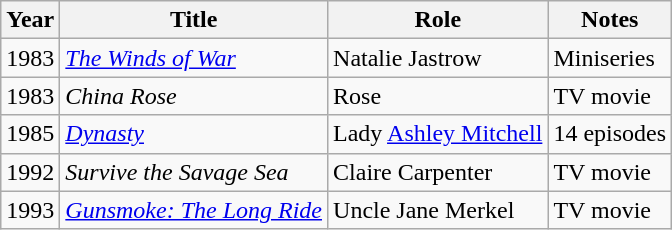<table class="wikitable sortable">
<tr>
<th>Year</th>
<th>Title</th>
<th>Role</th>
<th class="unsortable">Notes</th>
</tr>
<tr>
<td>1983</td>
<td><em><a href='#'>The Winds of War</a></em></td>
<td>Natalie Jastrow</td>
<td>Miniseries</td>
</tr>
<tr>
<td>1983</td>
<td><em>China Rose</em></td>
<td>Rose</td>
<td>TV movie</td>
</tr>
<tr>
<td>1985</td>
<td><em><a href='#'>Dynasty</a></em></td>
<td>Lady <a href='#'>Ashley Mitchell</a></td>
<td>14 episodes</td>
</tr>
<tr>
<td>1992</td>
<td><em>Survive the Savage Sea</em></td>
<td>Claire Carpenter</td>
<td>TV movie</td>
</tr>
<tr>
<td>1993</td>
<td><em><a href='#'>Gunsmoke: The Long Ride</a></em></td>
<td>Uncle Jane Merkel</td>
<td>TV movie</td>
</tr>
</table>
